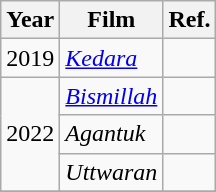<table class="wikitable sortable">
<tr>
<th><strong>Year</strong></th>
<th><strong>Film</strong></th>
<th><strong>Ref.</strong></th>
</tr>
<tr>
<td>2019</td>
<td><em><a href='#'>Kedara</a></em></td>
<td></td>
</tr>
<tr>
<td rowspan="3">2022</td>
<td><em><a href='#'>Bismillah</a></em></td>
<td></td>
</tr>
<tr>
<td><em>Agantuk</em></td>
<td></td>
</tr>
<tr>
<td><em>Uttwaran</em></td>
<td></td>
</tr>
<tr>
</tr>
</table>
